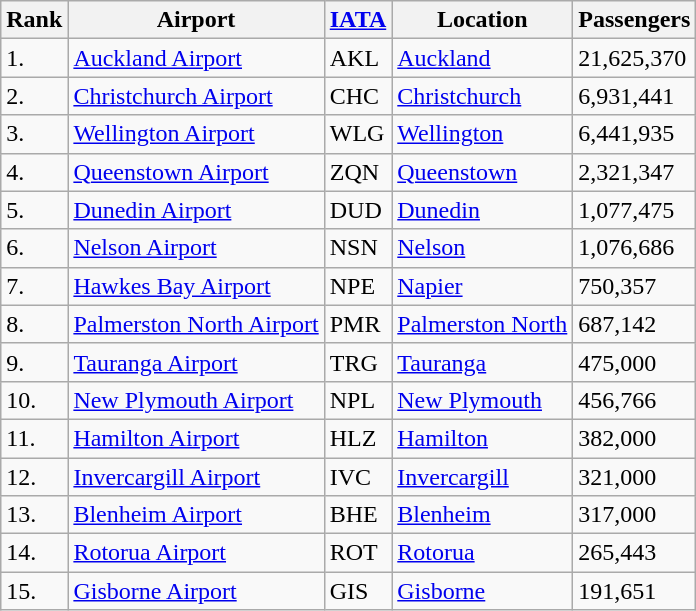<table class="wikitable">
<tr>
<th>Rank</th>
<th>Airport</th>
<th><a href='#'>IATA</a></th>
<th>Location</th>
<th>Passengers</th>
</tr>
<tr>
<td>1.</td>
<td><a href='#'>Auckland Airport</a></td>
<td>AKL</td>
<td><a href='#'>Auckland</a></td>
<td>21,625,370</td>
</tr>
<tr>
<td>2.</td>
<td><a href='#'>Christchurch Airport</a></td>
<td>CHC</td>
<td><a href='#'>Christchurch</a></td>
<td>6,931,441</td>
</tr>
<tr>
<td>3.</td>
<td><a href='#'>Wellington Airport</a></td>
<td>WLG</td>
<td><a href='#'>Wellington</a></td>
<td>6,441,935</td>
</tr>
<tr>
<td>4.</td>
<td><a href='#'>Queenstown Airport</a></td>
<td>ZQN</td>
<td><a href='#'>Queenstown</a></td>
<td>2,321,347</td>
</tr>
<tr>
<td>5.</td>
<td><a href='#'>Dunedin Airport</a></td>
<td>DUD</td>
<td><a href='#'>Dunedin</a></td>
<td>1,077,475</td>
</tr>
<tr>
<td>6.</td>
<td><a href='#'>Nelson Airport</a></td>
<td>NSN</td>
<td><a href='#'>Nelson</a></td>
<td>1,076,686</td>
</tr>
<tr>
<td>7.</td>
<td><a href='#'>Hawkes Bay Airport</a></td>
<td>NPE</td>
<td><a href='#'>Napier</a></td>
<td>750,357</td>
</tr>
<tr>
<td>8.</td>
<td><a href='#'>Palmerston North Airport</a></td>
<td>PMR</td>
<td><a href='#'>Palmerston North</a></td>
<td>687,142</td>
</tr>
<tr>
<td>9.</td>
<td><a href='#'>Tauranga Airport</a></td>
<td>TRG</td>
<td><a href='#'>Tauranga</a></td>
<td>475,000</td>
</tr>
<tr>
<td>10.</td>
<td><a href='#'>New Plymouth Airport</a></td>
<td>NPL</td>
<td><a href='#'>New Plymouth</a></td>
<td>456,766</td>
</tr>
<tr>
<td>11.</td>
<td><a href='#'>Hamilton Airport</a></td>
<td>HLZ</td>
<td><a href='#'>Hamilton</a></td>
<td>382,000</td>
</tr>
<tr>
<td>12.</td>
<td><a href='#'>Invercargill Airport</a></td>
<td>IVC</td>
<td><a href='#'>Invercargill</a></td>
<td>321,000</td>
</tr>
<tr>
<td>13.</td>
<td><a href='#'>Blenheim Airport</a></td>
<td>BHE</td>
<td><a href='#'>Blenheim</a></td>
<td>317,000</td>
</tr>
<tr>
<td>14.</td>
<td><a href='#'>Rotorua Airport</a></td>
<td>ROT</td>
<td><a href='#'>Rotorua</a></td>
<td>265,443</td>
</tr>
<tr>
<td>15.</td>
<td><a href='#'>Gisborne Airport</a></td>
<td>GIS</td>
<td><a href='#'>Gisborne</a></td>
<td>191,651</td>
</tr>
</table>
